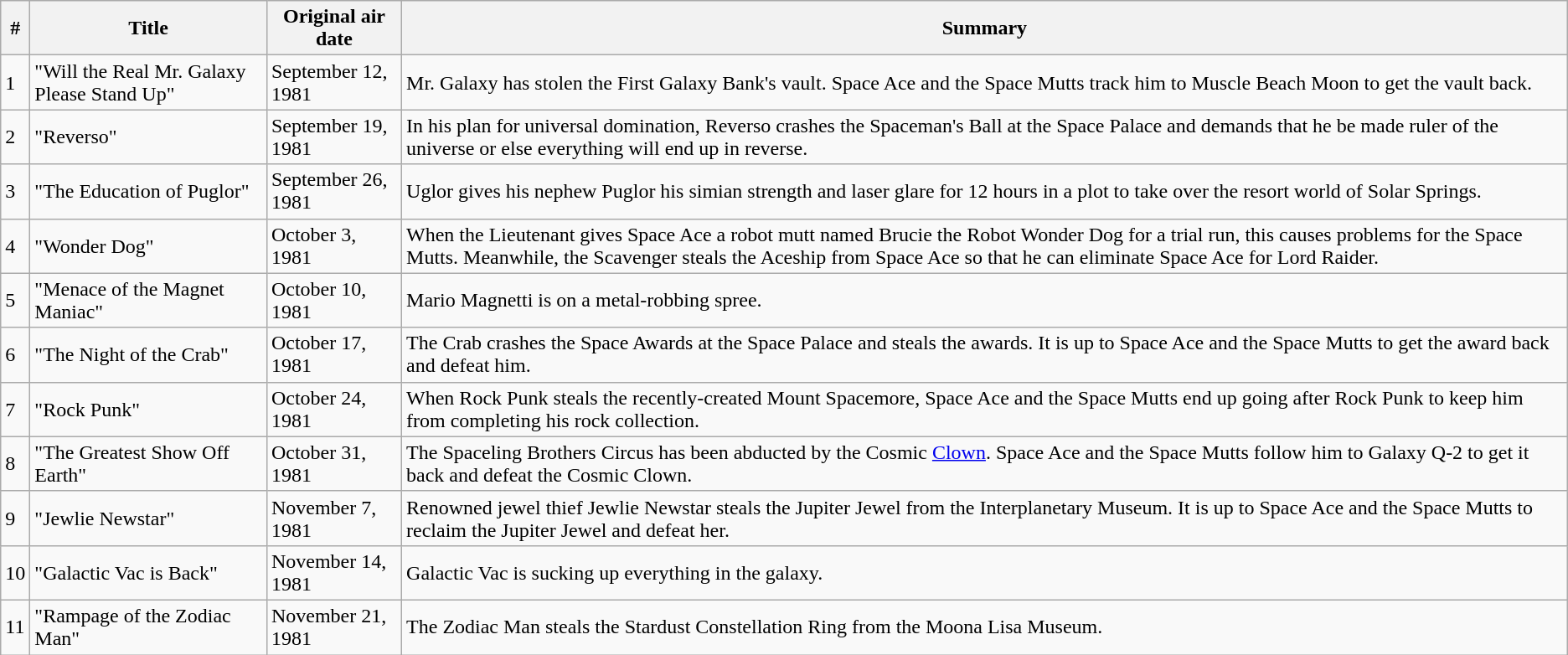<table class=wikitable>
<tr>
<th>#</th>
<th>Title</th>
<th>Original air date</th>
<th>Summary</th>
</tr>
<tr>
<td>1</td>
<td>"Will the Real Mr. Galaxy Please Stand Up"</td>
<td>September 12, 1981</td>
<td>Mr. Galaxy has stolen the First Galaxy Bank's vault. Space Ace and the Space Mutts track him to Muscle Beach Moon to get the vault back.</td>
</tr>
<tr>
<td>2</td>
<td>"Reverso"</td>
<td>September 19, 1981</td>
<td>In his plan for universal domination, Reverso crashes the Spaceman's Ball at the Space Palace and demands that he be made ruler of the universe or else everything will end up in reverse.</td>
</tr>
<tr>
<td>3</td>
<td>"The Education of Puglor"</td>
<td>September 26, 1981</td>
<td>Uglor gives his nephew Puglor his simian strength and laser glare for 12 hours in a plot to take over the resort world of Solar Springs.</td>
</tr>
<tr>
<td>4</td>
<td>"Wonder Dog"</td>
<td>October 3, 1981</td>
<td>When the Lieutenant gives Space Ace a robot mutt named Brucie the Robot Wonder Dog for a trial run, this causes problems for the Space Mutts. Meanwhile, the Scavenger steals the Aceship from Space Ace so that he can eliminate Space Ace for Lord Raider.</td>
</tr>
<tr>
<td>5</td>
<td>"Menace of the Magnet Maniac"</td>
<td>October 10, 1981</td>
<td>Mario Magnetti is on a metal-robbing spree.</td>
</tr>
<tr>
<td>6</td>
<td>"The Night of the Crab"</td>
<td>October 17, 1981</td>
<td>The Crab crashes the Space Awards at the Space Palace and steals the awards. It is up to Space Ace and the Space Mutts to get the award back and defeat him.</td>
</tr>
<tr>
<td>7</td>
<td>"Rock Punk"</td>
<td>October 24, 1981</td>
<td>When Rock Punk steals the recently-created Mount Spacemore, Space Ace and the Space Mutts end up going after Rock Punk to keep him from completing his rock collection.</td>
</tr>
<tr>
<td>8</td>
<td>"The Greatest Show Off Earth"</td>
<td>October 31, 1981</td>
<td>The Spaceling Brothers Circus has been abducted by the Cosmic <a href='#'>Clown</a>. Space Ace and the Space Mutts follow him to Galaxy Q-2 to get it back and defeat the Cosmic Clown.</td>
</tr>
<tr>
<td>9</td>
<td>"Jewlie Newstar"</td>
<td>November 7, 1981</td>
<td>Renowned jewel thief Jewlie Newstar steals the Jupiter Jewel from the Interplanetary Museum. It is up to Space Ace and the Space Mutts to reclaim the Jupiter Jewel and defeat her.</td>
</tr>
<tr>
<td>10</td>
<td>"Galactic Vac is Back"</td>
<td>November 14, 1981</td>
<td>Galactic Vac is sucking up everything in the galaxy.</td>
</tr>
<tr>
<td>11</td>
<td>"Rampage of the Zodiac Man"</td>
<td>November 21, 1981</td>
<td>The Zodiac Man steals the Stardust Constellation Ring from the Moona Lisa Museum.</td>
</tr>
</table>
